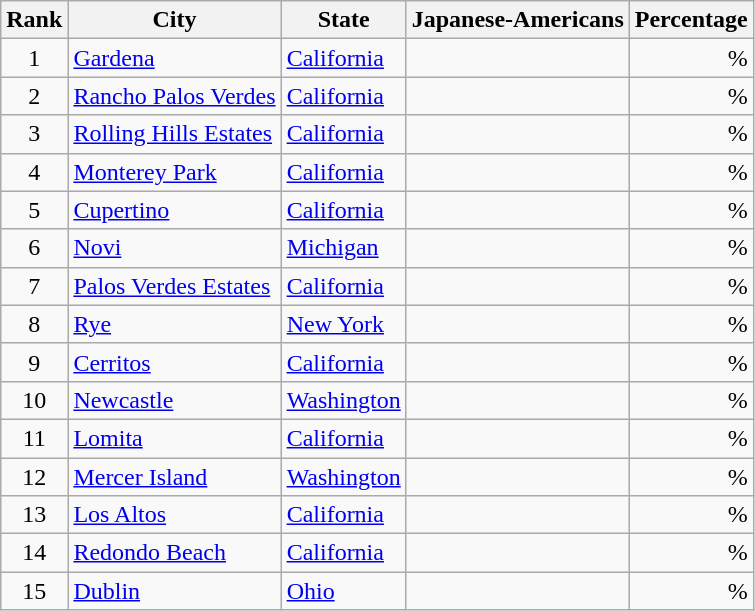<table class="wikitable sortable">
<tr>
<th>Rank</th>
<th>City</th>
<th>State</th>
<th>Japanese-Americans</th>
<th>Percentage</th>
</tr>
<tr>
<td align=center>1</td>
<td><a href='#'>Gardena</a></td>
<td><a href='#'>California</a></td>
<td align=right></td>
<td align=right>%</td>
</tr>
<tr>
<td align=center>2</td>
<td><a href='#'>Rancho Palos Verdes</a></td>
<td><a href='#'>California</a></td>
<td align=right></td>
<td align=right>%</td>
</tr>
<tr>
<td align=center>3</td>
<td><a href='#'>Rolling Hills Estates</a></td>
<td><a href='#'>California</a></td>
<td align=right></td>
<td align=right>%</td>
</tr>
<tr>
<td align=center>4</td>
<td><a href='#'>Monterey Park</a></td>
<td><a href='#'>California</a></td>
<td align=right></td>
<td align=right>%</td>
</tr>
<tr>
<td align=center>5</td>
<td><a href='#'>Cupertino</a></td>
<td><a href='#'>California</a></td>
<td align=right></td>
<td align=right>%</td>
</tr>
<tr>
<td align=center>6</td>
<td><a href='#'>Novi</a></td>
<td><a href='#'>Michigan</a></td>
<td align=right></td>
<td align=right>%</td>
</tr>
<tr>
<td align=center>7</td>
<td><a href='#'>Palos Verdes Estates</a></td>
<td><a href='#'>California</a></td>
<td align=right></td>
<td align=right>%</td>
</tr>
<tr>
<td align=center>8</td>
<td><a href='#'>Rye</a></td>
<td><a href='#'>New York</a></td>
<td align=right></td>
<td align=right>%</td>
</tr>
<tr>
<td align=center>9</td>
<td><a href='#'>Cerritos</a></td>
<td><a href='#'>California</a></td>
<td align=right></td>
<td align=right>%</td>
</tr>
<tr>
<td align=center>10</td>
<td><a href='#'>Newcastle</a></td>
<td><a href='#'>Washington</a></td>
<td align=right></td>
<td align=right>%</td>
</tr>
<tr>
<td align=center>11</td>
<td><a href='#'>Lomita</a></td>
<td><a href='#'>California</a></td>
<td align=right></td>
<td align=right>%</td>
</tr>
<tr>
<td align=center>12</td>
<td><a href='#'>Mercer Island</a></td>
<td><a href='#'>Washington</a></td>
<td align=right></td>
<td align=right>%</td>
</tr>
<tr>
<td align=center>13</td>
<td><a href='#'>Los Altos</a></td>
<td><a href='#'>California</a></td>
<td align=right></td>
<td align=right>%</td>
</tr>
<tr>
<td align=center>14</td>
<td><a href='#'>Redondo Beach</a></td>
<td><a href='#'>California</a></td>
<td align=right></td>
<td align=right>%</td>
</tr>
<tr>
<td align=center>15</td>
<td><a href='#'>Dublin</a></td>
<td><a href='#'>Ohio</a></td>
<td align=right></td>
<td align=right>%</td>
</tr>
</table>
